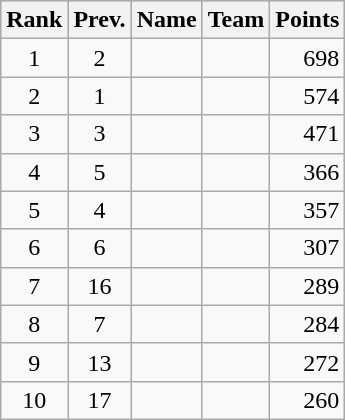<table class="wikitable" style="margin-bottom:0;">
<tr style="background:#ccf;">
<th>Rank</th>
<th>Prev.</th>
<th>Name</th>
<th>Team</th>
<th>Points</th>
</tr>
<tr>
<td style="text-align:center;">1</td>
<td style="text-align:center;">2</td>
<td></td>
<td></td>
<td style="text-align:right;">698</td>
</tr>
<tr>
<td style="text-align:center;">2</td>
<td style="text-align:center;">1</td>
<td></td>
<td></td>
<td style="text-align:right;">574</td>
</tr>
<tr>
<td style="text-align:center;">3</td>
<td style="text-align:center;">3</td>
<td></td>
<td></td>
<td style="text-align:right;">471</td>
</tr>
<tr>
<td style="text-align:center;">4</td>
<td style="text-align:center;">5</td>
<td></td>
<td></td>
<td style="text-align:right;">366</td>
</tr>
<tr>
<td style="text-align:center;">5</td>
<td style="text-align:center;">4</td>
<td></td>
<td></td>
<td style="text-align:right;">357</td>
</tr>
<tr>
<td style="text-align:center;">6</td>
<td style="text-align:center;">6</td>
<td></td>
<td></td>
<td style="text-align:right;">307</td>
</tr>
<tr>
<td style="text-align:center;">7</td>
<td style="text-align:center;">16</td>
<td></td>
<td></td>
<td style="text-align:right;">289</td>
</tr>
<tr>
<td style="text-align:center;">8</td>
<td style="text-align:center;">7</td>
<td></td>
<td></td>
<td style="text-align:right;">284</td>
</tr>
<tr>
<td style="text-align:center;">9</td>
<td style="text-align:center;">13</td>
<td></td>
<td></td>
<td style="text-align:right;">272</td>
</tr>
<tr>
<td style="text-align:center;">10</td>
<td style="text-align:center;">17</td>
<td></td>
<td></td>
<td style="text-align:right;">260</td>
</tr>
</table>
